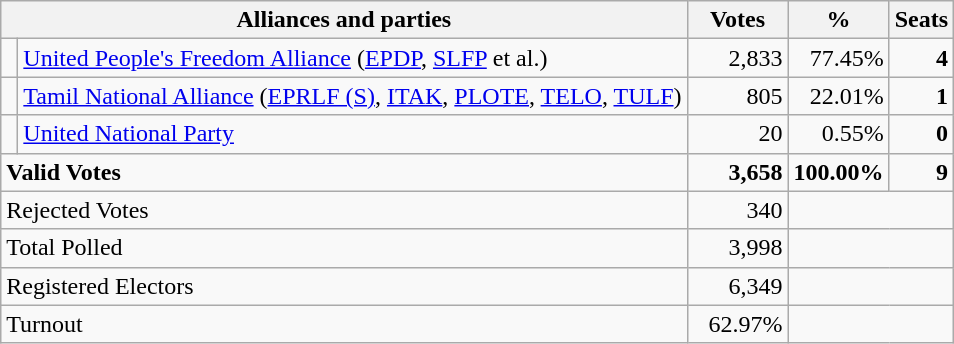<table class="wikitable" border="1" style="text-align:right;">
<tr>
<th valign=bottom align=left colspan=2>Alliances and parties</th>
<th valign=bottom align=center width="60">Votes</th>
<th valign=bottom align=center width="50">%</th>
<th valign=bottom align=center>Seats</th>
</tr>
<tr>
<td bgcolor=> </td>
<td align=left><a href='#'>United People's Freedom Alliance</a> (<a href='#'>EPDP</a>, <a href='#'>SLFP</a> et al.)</td>
<td>2,833</td>
<td>77.45%</td>
<td><strong>4</strong></td>
</tr>
<tr>
<td bgcolor=> </td>
<td align=left><a href='#'>Tamil National Alliance</a> (<a href='#'>EPRLF (S)</a>, <a href='#'>ITAK</a>, <a href='#'>PLOTE</a>, <a href='#'>TELO</a>, <a href='#'>TULF</a>)</td>
<td>805</td>
<td>22.01%</td>
<td><strong>1</strong></td>
</tr>
<tr>
<td bgcolor=> </td>
<td align=left><a href='#'>United National Party</a></td>
<td>20</td>
<td>0.55%</td>
<td><strong>0</strong></td>
</tr>
<tr>
<td colspan=2 align=left><strong>Valid Votes</strong></td>
<td><strong>3,658</strong></td>
<td><strong>100.00%</strong></td>
<td><strong>9</strong></td>
</tr>
<tr>
<td colspan=2 align=left>Rejected Votes</td>
<td>340</td>
<td colspan=2></td>
</tr>
<tr>
<td colspan=2 align=left>Total Polled</td>
<td>3,998</td>
<td colspan=2></td>
</tr>
<tr>
<td colspan=2 align=left>Registered Electors</td>
<td>6,349</td>
<td colspan=2></td>
</tr>
<tr>
<td colspan=2 align=left>Turnout</td>
<td>62.97%</td>
<td colspan=2></td>
</tr>
</table>
